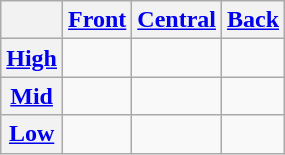<table class="wikitable" style="text-align:center">
<tr>
<th></th>
<th><a href='#'>Front</a></th>
<th><a href='#'>Central</a></th>
<th><a href='#'>Back</a></th>
</tr>
<tr>
<th><a href='#'>High</a></th>
<td></td>
<td></td>
<td></td>
</tr>
<tr>
<th><a href='#'>Mid</a></th>
<td></td>
<td></td>
<td></td>
</tr>
<tr>
<th><a href='#'>Low</a></th>
<td></td>
<td></td>
<td></td>
</tr>
</table>
